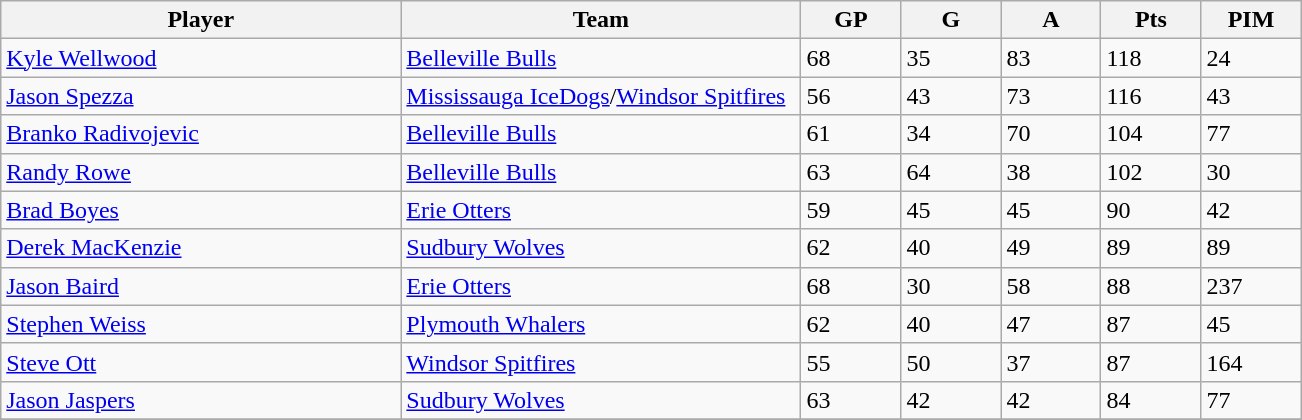<table class="wikitable">
<tr>
<th bgcolor="#DDDDFF" width="30%">Player</th>
<th bgcolor="#DDDDFF" width="30%">Team</th>
<th bgcolor="#DDDDFF" width="7.5%">GP</th>
<th bgcolor="#DDDDFF" width="7.5%">G</th>
<th bgcolor="#DDDDFF" width="7.5%">A</th>
<th bgcolor="#DDDDFF" width="7.5%">Pts</th>
<th bgcolor="#DDDDFF" width="7.5%">PIM</th>
</tr>
<tr>
<td><a href='#'>Kyle Wellwood</a></td>
<td><a href='#'>Belleville Bulls</a></td>
<td>68</td>
<td>35</td>
<td>83</td>
<td>118</td>
<td>24</td>
</tr>
<tr>
<td><a href='#'>Jason Spezza</a></td>
<td><a href='#'>Mississauga IceDogs</a>/<a href='#'>Windsor Spitfires</a></td>
<td>56</td>
<td>43</td>
<td>73</td>
<td>116</td>
<td>43</td>
</tr>
<tr>
<td><a href='#'>Branko Radivojevic</a></td>
<td><a href='#'>Belleville Bulls</a></td>
<td>61</td>
<td>34</td>
<td>70</td>
<td>104</td>
<td>77</td>
</tr>
<tr>
<td><a href='#'>Randy Rowe</a></td>
<td><a href='#'>Belleville Bulls</a></td>
<td>63</td>
<td>64</td>
<td>38</td>
<td>102</td>
<td>30</td>
</tr>
<tr>
<td><a href='#'>Brad Boyes</a></td>
<td><a href='#'>Erie Otters</a></td>
<td>59</td>
<td>45</td>
<td>45</td>
<td>90</td>
<td>42</td>
</tr>
<tr>
<td><a href='#'>Derek MacKenzie</a></td>
<td><a href='#'>Sudbury Wolves</a></td>
<td>62</td>
<td>40</td>
<td>49</td>
<td>89</td>
<td>89</td>
</tr>
<tr>
<td><a href='#'>Jason Baird</a></td>
<td><a href='#'>Erie Otters</a></td>
<td>68</td>
<td>30</td>
<td>58</td>
<td>88</td>
<td>237</td>
</tr>
<tr>
<td><a href='#'>Stephen Weiss</a></td>
<td><a href='#'>Plymouth Whalers</a></td>
<td>62</td>
<td>40</td>
<td>47</td>
<td>87</td>
<td>45</td>
</tr>
<tr>
<td><a href='#'>Steve Ott</a></td>
<td><a href='#'>Windsor Spitfires</a></td>
<td>55</td>
<td>50</td>
<td>37</td>
<td>87</td>
<td>164</td>
</tr>
<tr>
<td><a href='#'>Jason Jaspers</a></td>
<td><a href='#'>Sudbury Wolves</a></td>
<td>63</td>
<td>42</td>
<td>42</td>
<td>84</td>
<td>77</td>
</tr>
<tr>
</tr>
</table>
